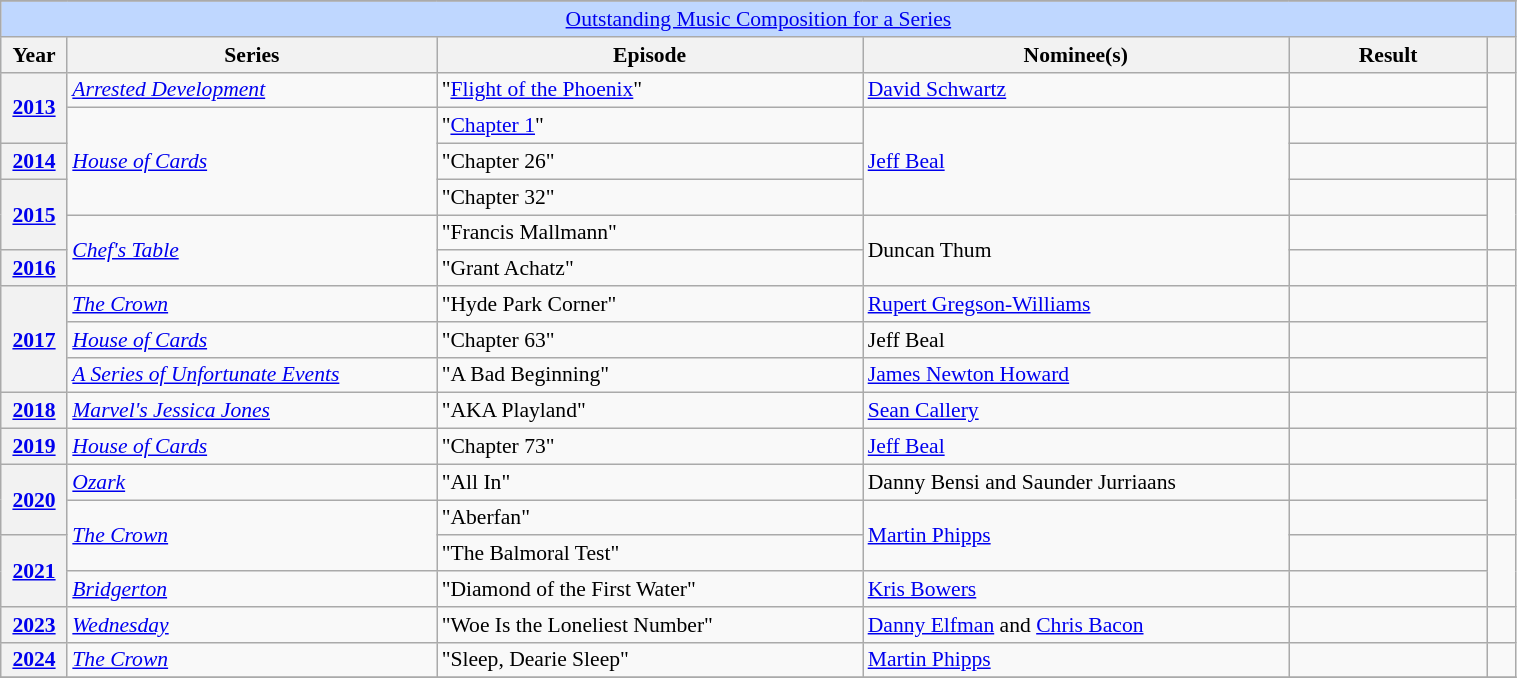<table class="wikitable plainrowheaders" style="font-size: 90%" width=80%>
<tr>
</tr>
<tr ---- bgcolor="#bfd7ff">
<td colspan=6 align=center><a href='#'>Outstanding Music Composition for a Series</a></td>
</tr>
<tr ---- bgcolor="#ebf5ff">
<th scope="col" style="width:1%;">Year</th>
<th scope="col" style="width:13%;">Series</th>
<th scope="col" style="width:15%;">Episode</th>
<th scope="col" style="width:15%;">Nominee(s)</th>
<th scope="col" style="width:7%;">Result</th>
<th scope="col" style="width:1%;"></th>
</tr>
<tr>
<th scope=row rowspan=2><a href='#'>2013</a></th>
<td><em><a href='#'>Arrested Development</a></em></td>
<td>"<a href='#'>Flight of the Phoenix</a>"</td>
<td><a href='#'>David Schwartz</a></td>
<td></td>
<td rowspan=2></td>
</tr>
<tr>
<td rowspan="3"><em><a href='#'>House of Cards</a></em></td>
<td>"<a href='#'>Chapter 1</a>"</td>
<td rowspan="3"><a href='#'>Jeff Beal</a></td>
<td></td>
</tr>
<tr>
<th scope=row><a href='#'>2014</a></th>
<td>"Chapter 26"</td>
<td></td>
<td></td>
</tr>
<tr>
<th scope=row rowspan=2><a href='#'>2015</a></th>
<td>"Chapter 32"</td>
<td></td>
<td rowspan=2></td>
</tr>
<tr>
<td rowspan="2"><em><a href='#'>Chef's Table</a></em></td>
<td>"Francis Mallmann"</td>
<td rowspan="2">Duncan Thum</td>
<td></td>
</tr>
<tr>
<th scope=row><a href='#'>2016</a></th>
<td>"Grant Achatz"</td>
<td></td>
<td></td>
</tr>
<tr>
<th scope=row rowspan=3><a href='#'>2017</a></th>
<td><em><a href='#'>The Crown</a></em></td>
<td>"Hyde Park Corner"</td>
<td><a href='#'>Rupert Gregson-Williams</a></td>
<td></td>
<td rowspan=3></td>
</tr>
<tr>
<td><em><a href='#'>House of Cards</a></em></td>
<td>"Chapter 63"</td>
<td>Jeff Beal</td>
<td></td>
</tr>
<tr>
<td><em><a href='#'>A Series of Unfortunate Events</a></em></td>
<td>"A Bad Beginning"</td>
<td><a href='#'>James Newton Howard</a></td>
<td></td>
</tr>
<tr>
<th scope=row><a href='#'>2018</a></th>
<td><em><a href='#'>Marvel's Jessica Jones</a></em></td>
<td>"AKA Playland"</td>
<td><a href='#'>Sean Callery</a></td>
<td></td>
<td></td>
</tr>
<tr>
<th scope=row><a href='#'>2019</a></th>
<td><em><a href='#'>House of Cards</a></em></td>
<td>"Chapter 73"</td>
<td><a href='#'>Jeff Beal</a></td>
<td></td>
<td></td>
</tr>
<tr>
<th rowspan="2" scope=row><a href='#'>2020</a></th>
<td><em><a href='#'>Ozark</a></em></td>
<td>"All In"</td>
<td>Danny Bensi and Saunder Jurriaans</td>
<td></td>
<td rowspan="2"></td>
</tr>
<tr>
<td rowspan="2"><em><a href='#'>The Crown</a></em></td>
<td>"Aberfan"</td>
<td rowspan="2"><a href='#'>Martin Phipps</a></td>
<td></td>
</tr>
<tr>
<th rowspan="2" scope=row><a href='#'>2021</a></th>
<td>"The Balmoral Test"</td>
<td></td>
<td rowspan="2"></td>
</tr>
<tr>
<td><em><a href='#'>Bridgerton</a></em></td>
<td>"Diamond of the First Water"</td>
<td><a href='#'>Kris Bowers</a></td>
<td></td>
</tr>
<tr>
<th scope=row><a href='#'>2023</a></th>
<td><em><a href='#'>Wednesday</a></em></td>
<td>"Woe Is the Loneliest Number"</td>
<td><a href='#'>Danny Elfman</a> and <a href='#'>Chris Bacon</a></td>
<td></td>
<td></td>
</tr>
<tr>
<th scope=row><a href='#'>2024</a></th>
<td><em><a href='#'>The Crown</a></em></td>
<td>"Sleep, Dearie Sleep"</td>
<td><a href='#'>Martin Phipps</a></td>
<td></td>
<td></td>
</tr>
<tr>
</tr>
</table>
